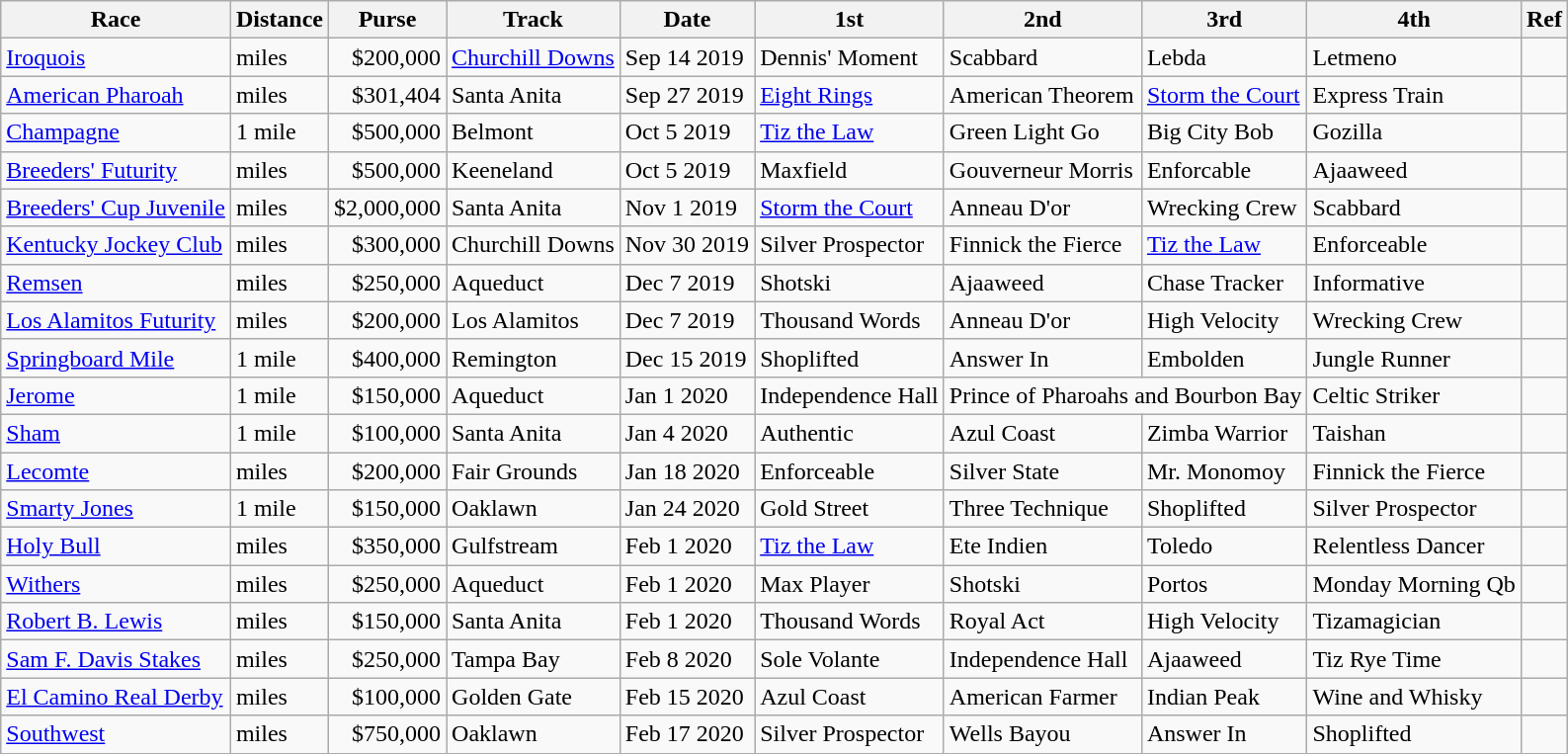<table class="wikitable">
<tr>
<th>Race</th>
<th>Distance</th>
<th>Purse</th>
<th>Track</th>
<th>Date</th>
<th>1st</th>
<th>2nd</th>
<th>3rd</th>
<th>4th</th>
<th>Ref</th>
</tr>
<tr>
<td><a href='#'>Iroquois</a></td>
<td> miles</td>
<td align=right>$200,000</td>
<td><a href='#'>Churchill Downs</a></td>
<td>Sep 14 2019</td>
<td>Dennis' Moment</td>
<td>Scabbard</td>
<td>Lebda</td>
<td>Letmeno</td>
<td></td>
</tr>
<tr>
<td><a href='#'>American Pharoah</a></td>
<td> miles</td>
<td align=right>$301,404</td>
<td>Santa Anita</td>
<td>Sep 27 2019</td>
<td><a href='#'>Eight Rings</a></td>
<td>American Theorem</td>
<td><a href='#'>Storm the Court</a></td>
<td>Express Train</td>
<td></td>
</tr>
<tr>
<td><a href='#'>Champagne</a></td>
<td>1 mile</td>
<td align=right>$500,000</td>
<td>Belmont</td>
<td>Oct 5 2019</td>
<td><a href='#'>Tiz the Law</a></td>
<td>Green Light Go</td>
<td>Big City Bob</td>
<td>Gozilla</td>
<td></td>
</tr>
<tr>
<td><a href='#'>Breeders' Futurity</a></td>
<td> miles</td>
<td align=right>$500,000</td>
<td>Keeneland</td>
<td>Oct 5 2019</td>
<td>Maxfield</td>
<td>Gouverneur Morris</td>
<td>Enforcable</td>
<td>Ajaaweed</td>
<td></td>
</tr>
<tr>
<td><a href='#'>Breeders' Cup Juvenile</a></td>
<td> miles</td>
<td align=right>$2,000,000</td>
<td>Santa Anita</td>
<td>Nov 1 2019</td>
<td><a href='#'>Storm the Court</a></td>
<td>Anneau D'or</td>
<td>Wrecking Crew</td>
<td>Scabbard</td>
<td></td>
</tr>
<tr>
<td><a href='#'>Kentucky Jockey Club</a></td>
<td> miles</td>
<td align=right>$300,000</td>
<td>Churchill Downs</td>
<td>Nov 30 2019</td>
<td>Silver Prospector</td>
<td>Finnick the Fierce</td>
<td><a href='#'>Tiz the Law</a></td>
<td>Enforceable</td>
<td></td>
</tr>
<tr>
<td><a href='#'>Remsen</a></td>
<td> miles</td>
<td align=right>$250,000</td>
<td>Aqueduct</td>
<td>Dec 7 2019</td>
<td>Shotski</td>
<td>Ajaaweed</td>
<td>Chase Tracker</td>
<td>Informative</td>
<td></td>
</tr>
<tr>
<td><a href='#'>Los Alamitos Futurity</a></td>
<td> miles</td>
<td align=right>$200,000</td>
<td>Los Alamitos</td>
<td>Dec 7 2019</td>
<td>Thousand Words</td>
<td>Anneau D'or</td>
<td>High Velocity</td>
<td>Wrecking Crew</td>
<td></td>
</tr>
<tr>
<td><a href='#'>Springboard Mile</a></td>
<td>1 mile</td>
<td align=right>$400,000</td>
<td>Remington</td>
<td>Dec 15 2019</td>
<td>Shoplifted</td>
<td>Answer In</td>
<td>Embolden</td>
<td>Jungle Runner</td>
<td></td>
</tr>
<tr>
<td><a href='#'>Jerome</a></td>
<td>1 mile</td>
<td align=right>$150,000</td>
<td>Aqueduct</td>
<td>Jan 1 2020</td>
<td>Independence Hall</td>
<td colspan=2>Prince of Pharoahs and Bourbon Bay</td>
<td>Celtic Striker</td>
<td></td>
</tr>
<tr>
<td><a href='#'>Sham</a></td>
<td>1 mile</td>
<td align=right>$100,000</td>
<td>Santa Anita</td>
<td>Jan 4 2020</td>
<td>Authentic</td>
<td>Azul Coast</td>
<td>Zimba Warrior</td>
<td>Taishan</td>
<td></td>
</tr>
<tr>
<td><a href='#'>Lecomte</a></td>
<td> miles</td>
<td align=right>$200,000</td>
<td>Fair Grounds</td>
<td>Jan 18 2020</td>
<td>Enforceable</td>
<td>Silver State</td>
<td>Mr. Monomoy</td>
<td>Finnick the Fierce</td>
<td></td>
</tr>
<tr>
<td><a href='#'>Smarty Jones</a></td>
<td>1 mile</td>
<td align=right>$150,000</td>
<td>Oaklawn</td>
<td>Jan 24 2020</td>
<td>Gold Street</td>
<td>Three Technique</td>
<td>Shoplifted</td>
<td>Silver Prospector</td>
<td></td>
</tr>
<tr>
<td><a href='#'>Holy Bull</a></td>
<td> miles</td>
<td align=right>$350,000</td>
<td>Gulfstream</td>
<td>Feb 1 2020</td>
<td><a href='#'>Tiz the Law</a></td>
<td>Ete Indien</td>
<td>Toledo</td>
<td>Relentless Dancer</td>
<td></td>
</tr>
<tr>
<td><a href='#'>Withers</a></td>
<td> miles</td>
<td align=right>$250,000</td>
<td>Aqueduct</td>
<td>Feb 1 2020</td>
<td>Max Player</td>
<td>Shotski</td>
<td>Portos</td>
<td>Monday Morning Qb</td>
<td></td>
</tr>
<tr>
<td><a href='#'>Robert B. Lewis</a></td>
<td> miles</td>
<td align=right>$150,000</td>
<td>Santa Anita</td>
<td>Feb 1 2020</td>
<td>Thousand Words</td>
<td>Royal Act</td>
<td>High Velocity</td>
<td>Tizamagician</td>
<td></td>
</tr>
<tr>
<td><a href='#'>Sam F. Davis Stakes</a></td>
<td> miles</td>
<td align=right>$250,000</td>
<td>Tampa Bay</td>
<td>Feb 8 2020</td>
<td>Sole Volante</td>
<td>Independence Hall</td>
<td>Ajaaweed</td>
<td>Tiz Rye Time</td>
<td></td>
</tr>
<tr>
<td><a href='#'>El Camino Real Derby</a></td>
<td> miles</td>
<td align=right>$100,000</td>
<td>Golden Gate</td>
<td>Feb 15 2020</td>
<td>Azul Coast</td>
<td>American Farmer</td>
<td>Indian Peak</td>
<td>Wine and Whisky</td>
<td></td>
</tr>
<tr>
<td><a href='#'>Southwest</a></td>
<td> miles</td>
<td align=right>$750,000</td>
<td>Oaklawn</td>
<td>Feb 17 2020</td>
<td>Silver Prospector</td>
<td>Wells Bayou</td>
<td>Answer In</td>
<td>Shoplifted</td>
<td></td>
</tr>
</table>
